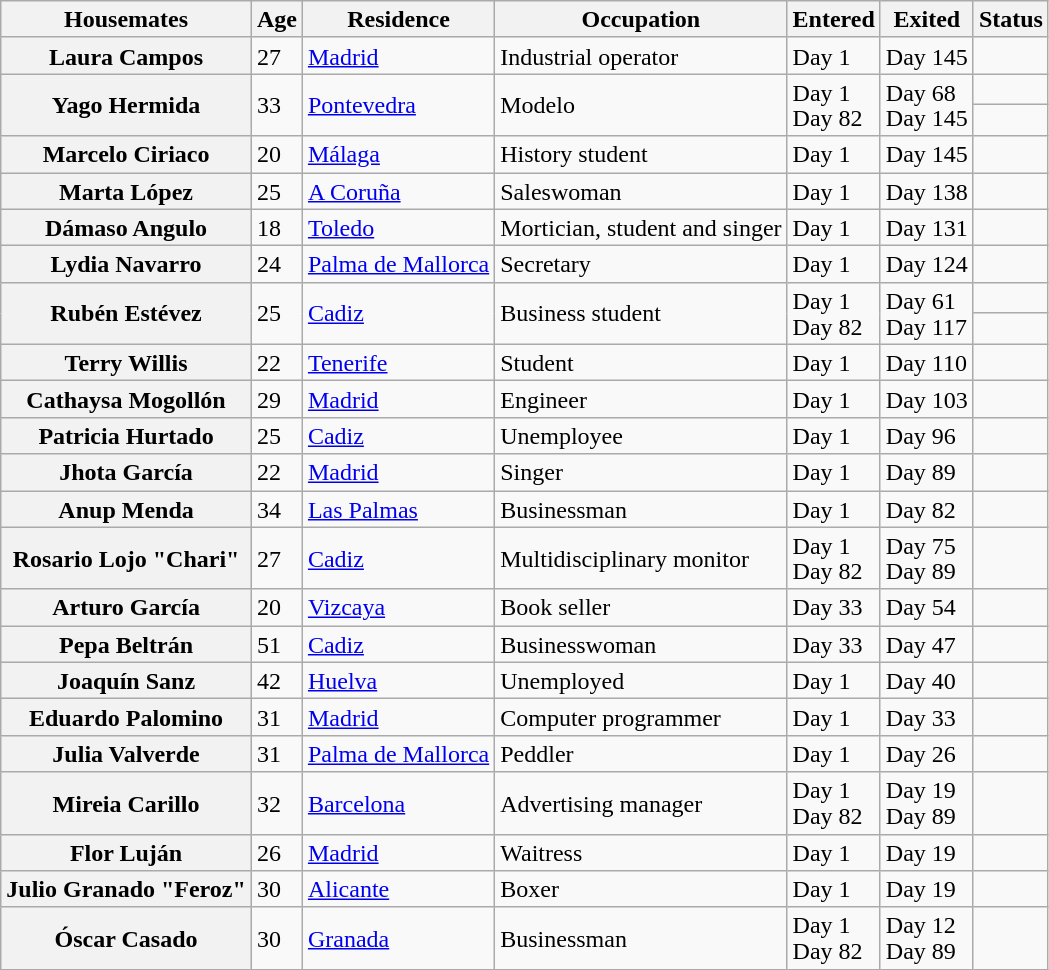<table class="wikitable sortable" style="text-align:left; line-height:17px; width:auto;">
<tr>
<th>Housemates</th>
<th>Age</th>
<th>Residence</th>
<th>Occupation</th>
<th>Entered</th>
<th>Exited</th>
<th>Status</th>
</tr>
<tr>
<th>Laura Campos</th>
<td>27</td>
<td><a href='#'>Madrid</a></td>
<td>Industrial operator</td>
<td>Day 1</td>
<td>Day 145</td>
<td></td>
</tr>
<tr>
<th rowspan=2>Yago Hermida</th>
<td rowspan=2>33</td>
<td rowspan=2><a href='#'>Pontevedra</a></td>
<td rowspan=2>Modelo</td>
<td rowspan=2>Day 1<br>Day 82</td>
<td rowspan=2>Day 68<br>Day 145</td>
<td></td>
</tr>
<tr>
<td></td>
</tr>
<tr>
<th>Marcelo Ciriaco</th>
<td>20</td>
<td><a href='#'>Málaga</a></td>
<td>History student</td>
<td>Day 1</td>
<td>Day 145</td>
<td></td>
</tr>
<tr>
<th>Marta López</th>
<td>25</td>
<td><a href='#'>A Coruña</a></td>
<td>Saleswoman</td>
<td>Day 1</td>
<td>Day 138</td>
<td></td>
</tr>
<tr>
<th>Dámaso Angulo</th>
<td>18</td>
<td><a href='#'>Toledo</a></td>
<td>Mortician, student and singer</td>
<td>Day 1</td>
<td>Day 131</td>
<td></td>
</tr>
<tr>
<th>Lydia Navarro</th>
<td>24</td>
<td><a href='#'>Palma de Mallorca</a></td>
<td>Secretary</td>
<td>Day 1</td>
<td>Day 124</td>
<td></td>
</tr>
<tr>
<th rowspan=2>Rubén Estévez</th>
<td rowspan=2>25</td>
<td rowspan=2><a href='#'>Cadiz</a></td>
<td rowspan=2>Business student</td>
<td rowspan=2>Day 1<br>Day 82</td>
<td rowspan=2>Day 61<br>Day 117</td>
<td></td>
</tr>
<tr>
<td></td>
</tr>
<tr>
<th>Terry Willis</th>
<td>22</td>
<td><a href='#'>Tenerife</a></td>
<td>Student</td>
<td>Day 1</td>
<td>Day 110</td>
<td></td>
</tr>
<tr>
<th>Cathaysa Mogollón</th>
<td>29</td>
<td><a href='#'>Madrid</a></td>
<td>Engineer</td>
<td>Day 1</td>
<td>Day 103</td>
<td></td>
</tr>
<tr>
<th>Patricia Hurtado</th>
<td>25</td>
<td><a href='#'>Cadiz</a></td>
<td>Unemployee</td>
<td>Day 1</td>
<td>Day 96</td>
<td></td>
</tr>
<tr>
<th>Jhota García</th>
<td>22</td>
<td><a href='#'>Madrid</a></td>
<td>Singer</td>
<td>Day 1</td>
<td>Day 89</td>
<td></td>
</tr>
<tr>
<th>Anup Menda</th>
<td>34</td>
<td><a href='#'>Las Palmas</a></td>
<td>Businessman</td>
<td>Day 1</td>
<td>Day 82</td>
<td></td>
</tr>
<tr>
<th>Rosario Lojo "Chari"</th>
<td>27</td>
<td><a href='#'>Cadiz</a></td>
<td>Multidisciplinary monitor</td>
<td>Day 1<br>Day 82</td>
<td>Day 75<br>Day 89</td>
<td></td>
</tr>
<tr>
<th>Arturo García</th>
<td>20</td>
<td><a href='#'>Vizcaya</a></td>
<td>Book seller</td>
<td>Day 33</td>
<td>Day 54</td>
<td></td>
</tr>
<tr>
<th>Pepa Beltrán</th>
<td>51</td>
<td><a href='#'>Cadiz</a></td>
<td>Businesswoman</td>
<td>Day 33</td>
<td>Day 47</td>
<td></td>
</tr>
<tr>
<th>Joaquín Sanz</th>
<td>42</td>
<td><a href='#'>Huelva</a></td>
<td>Unemployed</td>
<td>Day 1</td>
<td>Day 40</td>
<td></td>
</tr>
<tr>
<th>Eduardo Palomino</th>
<td>31</td>
<td><a href='#'>Madrid</a></td>
<td>Computer programmer</td>
<td>Day 1</td>
<td>Day 33</td>
<td></td>
</tr>
<tr>
<th>Julia Valverde</th>
<td>31</td>
<td><a href='#'>Palma de Mallorca</a></td>
<td>Peddler</td>
<td>Day 1</td>
<td>Day 26</td>
<td></td>
</tr>
<tr>
<th>Mireia Carillo</th>
<td>32</td>
<td><a href='#'>Barcelona</a></td>
<td>Advertising manager</td>
<td>Day 1<br>Day 82</td>
<td>Day 19<br>Day 89</td>
<td></td>
</tr>
<tr>
<th>Flor Luján</th>
<td>26</td>
<td><a href='#'>Madrid</a></td>
<td>Waitress</td>
<td>Day 1</td>
<td>Day 19</td>
<td></td>
</tr>
<tr>
<th>Julio Granado "Feroz"</th>
<td>30</td>
<td><a href='#'>Alicante</a></td>
<td>Boxer</td>
<td>Day 1</td>
<td>Day 19</td>
<td></td>
</tr>
<tr>
<th>Óscar Casado</th>
<td>30</td>
<td><a href='#'>Granada</a></td>
<td>Businessman</td>
<td>Day 1<br>Day 82</td>
<td>Day 12<br>Day 89</td>
<td></td>
</tr>
</table>
